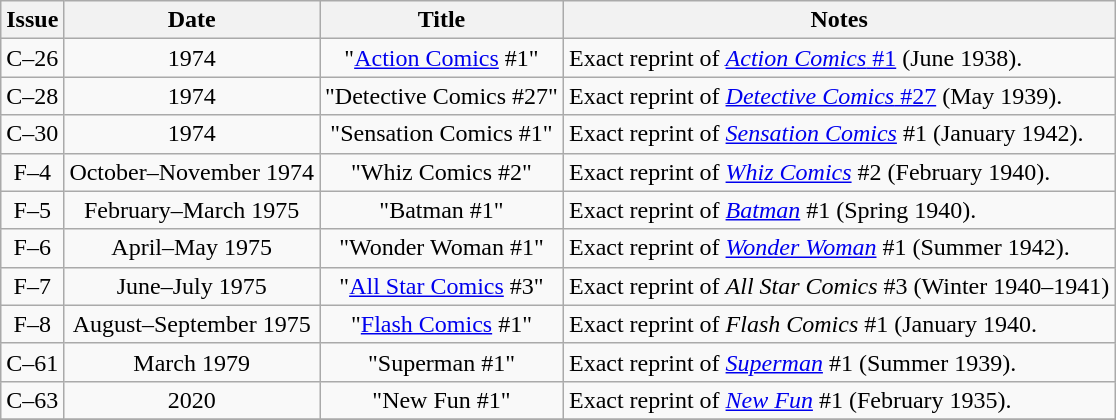<table class="wikitable">
<tr>
<th>Issue</th>
<th>Date</th>
<th>Title</th>
<th>Notes</th>
</tr>
<tr>
<td align="center">C–26</td>
<td align="center">1974</td>
<td align="center">"<a href='#'>Action Comics</a> #1"</td>
<td>Exact reprint of <a href='#'><em>Action Comics</em> #1</a> (June 1938).</td>
</tr>
<tr>
<td align="center">C–28</td>
<td align="center">1974</td>
<td align="center">"Detective Comics #27"</td>
<td>Exact reprint of <a href='#'><em>Detective Comics</em> #27</a> (May 1939).</td>
</tr>
<tr>
<td align="center">C–30</td>
<td align="center">1974</td>
<td align="center">"Sensation Comics #1"</td>
<td>Exact reprint of <em><a href='#'>Sensation Comics</a></em> #1 (January 1942).</td>
</tr>
<tr>
<td align="center">F–4</td>
<td align="center">October–November 1974</td>
<td align="center">"Whiz Comics #2"</td>
<td>Exact reprint of <em><a href='#'>Whiz Comics</a></em> #2 (February 1940).</td>
</tr>
<tr>
<td align="center">F–5</td>
<td align="center">February–March 1975</td>
<td align="center">"Batman #1"</td>
<td>Exact reprint of <em><a href='#'>Batman</a></em> #1 (Spring 1940).</td>
</tr>
<tr>
<td align="center">F–6</td>
<td align="center">April–May 1975</td>
<td align="center">"Wonder Woman #1"</td>
<td>Exact reprint of <em><a href='#'>Wonder Woman</a></em> #1 (Summer 1942).</td>
</tr>
<tr>
<td align="center">F–7</td>
<td align="center">June–July 1975</td>
<td align="center">"<a href='#'>All Star Comics</a> #3"</td>
<td>Exact reprint of <em>All Star Comics</em> #3 (Winter 1940–1941)</td>
</tr>
<tr>
<td align="center">F–8</td>
<td align="center">August–September 1975</td>
<td align="center">"<a href='#'>Flash Comics</a> #1"</td>
<td>Exact reprint of <em>Flash Comics</em> #1 (January 1940.</td>
</tr>
<tr>
<td align="center">C–61</td>
<td align="center">March 1979</td>
<td align="center">"Superman #1"</td>
<td>Exact reprint of <em><a href='#'>Superman</a></em> #1 (Summer 1939).</td>
</tr>
<tr>
<td align="center">C–63</td>
<td align="center">2020</td>
<td align="center">"New Fun #1"</td>
<td>Exact reprint of <em><a href='#'>New Fun</a></em> #1 (February 1935).</td>
</tr>
<tr>
</tr>
</table>
